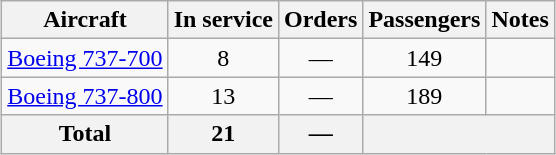<table class="wikitable" style="margin:0.5em auto; text-align:center">
<tr>
<th>Aircraft</th>
<th>In service</th>
<th>Orders</th>
<th>Passengers</th>
<th>Notes</th>
</tr>
<tr>
<td><a href='#'>Boeing 737-700</a></td>
<td>8</td>
<td>—</td>
<td>149</td>
<td></td>
</tr>
<tr>
<td><a href='#'>Boeing 737-800</a></td>
<td>13</td>
<td>—</td>
<td>189</td>
<td></td>
</tr>
<tr>
<th>Total</th>
<th>21</th>
<th>—</th>
<th colspan=2></th>
</tr>
</table>
